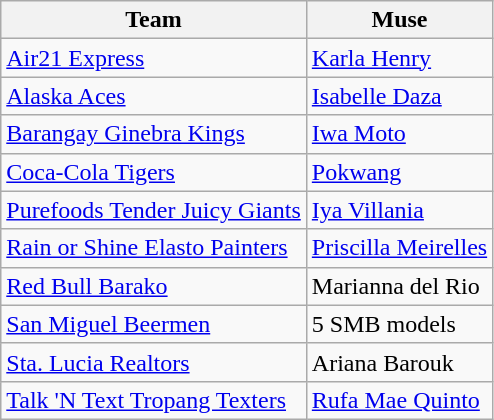<table class="wikitable sortable sortable">
<tr>
<th style= width="45%">Team</th>
<th style= width="55%">Muse</th>
</tr>
<tr>
<td><a href='#'>Air21 Express</a></td>
<td><a href='#'>Karla Henry</a></td>
</tr>
<tr>
<td><a href='#'>Alaska Aces</a></td>
<td><a href='#'>Isabelle Daza</a></td>
</tr>
<tr>
<td><a href='#'>Barangay Ginebra Kings</a></td>
<td><a href='#'>Iwa Moto</a></td>
</tr>
<tr>
<td><a href='#'>Coca-Cola Tigers</a></td>
<td><a href='#'>Pokwang</a></td>
</tr>
<tr>
<td><a href='#'>Purefoods Tender Juicy Giants</a></td>
<td><a href='#'>Iya Villania</a></td>
</tr>
<tr>
<td><a href='#'>Rain or Shine Elasto Painters</a></td>
<td><a href='#'>Priscilla Meirelles</a></td>
</tr>
<tr>
<td><a href='#'>Red Bull Barako</a></td>
<td>Marianna del Rio</td>
</tr>
<tr>
<td><a href='#'>San Miguel Beermen</a></td>
<td>5 SMB models</td>
</tr>
<tr>
<td><a href='#'>Sta. Lucia Realtors</a></td>
<td>Ariana Barouk</td>
</tr>
<tr>
<td><a href='#'>Talk 'N Text Tropang Texters</a></td>
<td><a href='#'>Rufa Mae Quinto</a></td>
</tr>
</table>
